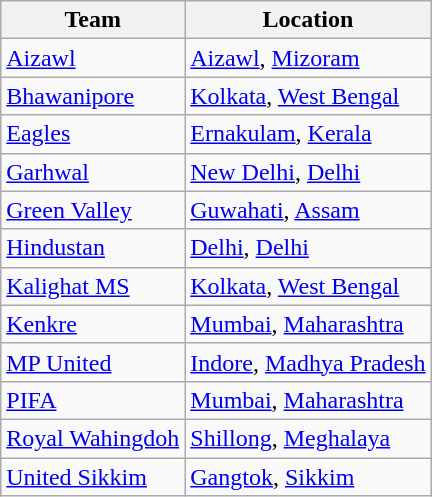<table class="wikitable sortable">
<tr>
<th>Team</th>
<th>Location</th>
</tr>
<tr>
<td><a href='#'>Aizawl</a></td>
<td><a href='#'>Aizawl</a>, <a href='#'>Mizoram</a></td>
</tr>
<tr>
<td><a href='#'>Bhawanipore</a></td>
<td><a href='#'>Kolkata</a>, <a href='#'>West Bengal</a></td>
</tr>
<tr>
<td><a href='#'>Eagles</a></td>
<td><a href='#'>Ernakulam</a>, <a href='#'>Kerala</a></td>
</tr>
<tr>
<td><a href='#'>Garhwal</a></td>
<td><a href='#'>New Delhi</a>, <a href='#'>Delhi</a></td>
</tr>
<tr>
<td><a href='#'>Green Valley</a></td>
<td><a href='#'>Guwahati</a>, <a href='#'>Assam</a></td>
</tr>
<tr>
<td><a href='#'>Hindustan</a></td>
<td><a href='#'>Delhi</a>, <a href='#'>Delhi</a></td>
</tr>
<tr>
<td><a href='#'>Kalighat MS</a></td>
<td><a href='#'>Kolkata</a>, <a href='#'>West Bengal</a></td>
</tr>
<tr>
<td><a href='#'>Kenkre</a></td>
<td><a href='#'>Mumbai</a>, <a href='#'>Maharashtra</a></td>
</tr>
<tr>
<td><a href='#'>MP United</a></td>
<td><a href='#'>Indore</a>, <a href='#'>Madhya Pradesh</a></td>
</tr>
<tr>
<td><a href='#'>PIFA</a></td>
<td><a href='#'>Mumbai</a>, <a href='#'>Maharashtra</a></td>
</tr>
<tr>
<td><a href='#'>Royal Wahingdoh</a></td>
<td><a href='#'>Shillong</a>, <a href='#'>Meghalaya</a></td>
</tr>
<tr>
<td><a href='#'>United Sikkim</a></td>
<td><a href='#'>Gangtok</a>, <a href='#'>Sikkim</a></td>
</tr>
</table>
